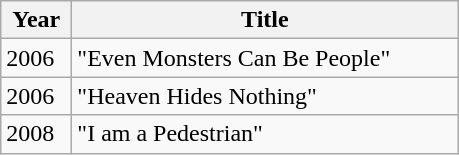<table class="wikitable">
<tr>
<th align="left" valign="top" width="40">Year</th>
<th align="center" valign="top" width="250">Title</th>
</tr>
<tr>
<td align="left" valign="top">2006</td>
<td align="left" valign="top">"Even Monsters Can Be People"</td>
</tr>
<tr>
<td align="left" valign="top">2006</td>
<td align="left" valign="top">"Heaven Hides Nothing"</td>
</tr>
<tr>
<td align="left" valign="top">2008</td>
<td align="left" valign="top">"I am a Pedestrian"</td>
</tr>
</table>
